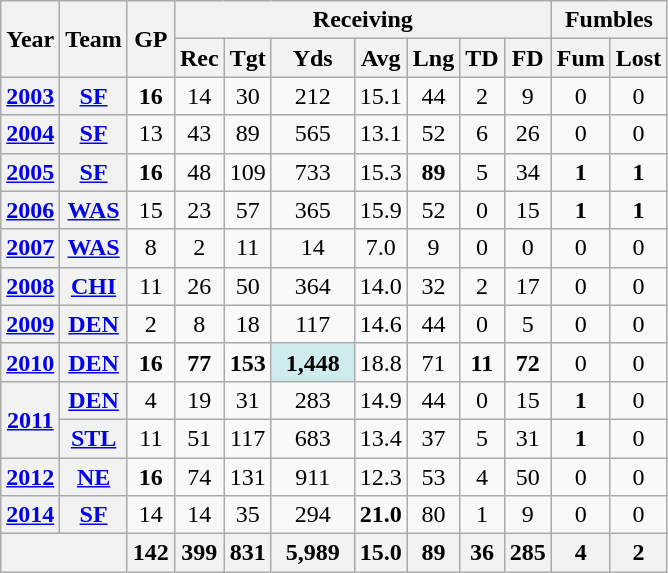<table class="wikitable" style="text-align:center;">
<tr>
<th rowspan="2">Year</th>
<th rowspan="2">Team</th>
<th rowspan="2">GP</th>
<th colspan="7">Receiving</th>
<th colspan="2">Fumbles</th>
</tr>
<tr>
<th>Rec</th>
<th>Tgt</th>
<th>Yds</th>
<th>Avg</th>
<th>Lng</th>
<th>TD</th>
<th>FD</th>
<th>Fum</th>
<th>Lost</th>
</tr>
<tr>
<th><a href='#'>2003</a></th>
<th><a href='#'>SF</a></th>
<td><strong>16</strong></td>
<td>14</td>
<td>30</td>
<td>212</td>
<td>15.1</td>
<td>44</td>
<td>2</td>
<td>9</td>
<td>0</td>
<td>0</td>
</tr>
<tr>
<th><a href='#'>2004</a></th>
<th><a href='#'>SF</a></th>
<td>13</td>
<td>43</td>
<td>89</td>
<td>565</td>
<td>13.1</td>
<td>52</td>
<td>6</td>
<td>26</td>
<td>0</td>
<td>0</td>
</tr>
<tr>
<th><a href='#'>2005</a></th>
<th><a href='#'>SF</a></th>
<td><strong>16</strong></td>
<td>48</td>
<td>109</td>
<td>733</td>
<td>15.3</td>
<td><strong>89</strong></td>
<td>5</td>
<td>34</td>
<td><strong>1</strong></td>
<td><strong>1</strong></td>
</tr>
<tr>
<th><a href='#'>2006</a></th>
<th><a href='#'>WAS</a></th>
<td>15</td>
<td>23</td>
<td>57</td>
<td>365</td>
<td>15.9</td>
<td>52</td>
<td>0</td>
<td>15</td>
<td><strong>1</strong></td>
<td><strong>1</strong></td>
</tr>
<tr>
<th><a href='#'>2007</a></th>
<th><a href='#'>WAS</a></th>
<td>8</td>
<td>2</td>
<td>11</td>
<td>14</td>
<td>7.0</td>
<td>9</td>
<td>0</td>
<td>0</td>
<td>0</td>
<td>0</td>
</tr>
<tr>
<th><a href='#'>2008</a></th>
<th><a href='#'>CHI</a></th>
<td>11</td>
<td>26</td>
<td>50</td>
<td>364</td>
<td>14.0</td>
<td>32</td>
<td>2</td>
<td>17</td>
<td>0</td>
<td>0</td>
</tr>
<tr>
<th><a href='#'>2009</a></th>
<th><a href='#'>DEN</a></th>
<td>2</td>
<td>8</td>
<td>18</td>
<td>117</td>
<td>14.6</td>
<td>44</td>
<td>0</td>
<td>5</td>
<td>0</td>
<td>0</td>
</tr>
<tr>
<th><a href='#'>2010</a></th>
<th><a href='#'>DEN</a></th>
<td><strong>16</strong></td>
<td><strong>77</strong></td>
<td><strong>153</strong></td>
<td style="background:#cfecec; width:3em;"><strong>1,448</strong></td>
<td>18.8</td>
<td>71</td>
<td><strong>11</strong></td>
<td><strong>72</strong></td>
<td>0</td>
<td>0</td>
</tr>
<tr>
<th rowspan="2"><a href='#'>2011</a></th>
<th><a href='#'>DEN</a></th>
<td>4</td>
<td>19</td>
<td>31</td>
<td>283</td>
<td>14.9</td>
<td>44</td>
<td>0</td>
<td>15</td>
<td><strong>1</strong></td>
<td>0</td>
</tr>
<tr>
<th><a href='#'>STL</a></th>
<td>11</td>
<td>51</td>
<td>117</td>
<td>683</td>
<td>13.4</td>
<td>37</td>
<td>5</td>
<td>31</td>
<td><strong>1</strong></td>
<td>0</td>
</tr>
<tr>
<th><a href='#'>2012</a></th>
<th><a href='#'>NE</a></th>
<td><strong>16</strong></td>
<td>74</td>
<td>131</td>
<td>911</td>
<td>12.3</td>
<td>53</td>
<td>4</td>
<td>50</td>
<td>0</td>
<td>0</td>
</tr>
<tr>
<th><a href='#'>2014</a></th>
<th><a href='#'>SF</a></th>
<td>14</td>
<td>14</td>
<td>35</td>
<td>294</td>
<td><strong>21.0</strong></td>
<td>80</td>
<td>1</td>
<td>9</td>
<td>0</td>
<td>0</td>
</tr>
<tr>
<th colspan="2"></th>
<th>142</th>
<th>399</th>
<th>831</th>
<th>5,989</th>
<th>15.0</th>
<th>89</th>
<th>36</th>
<th>285</th>
<th>4</th>
<th>2</th>
</tr>
</table>
